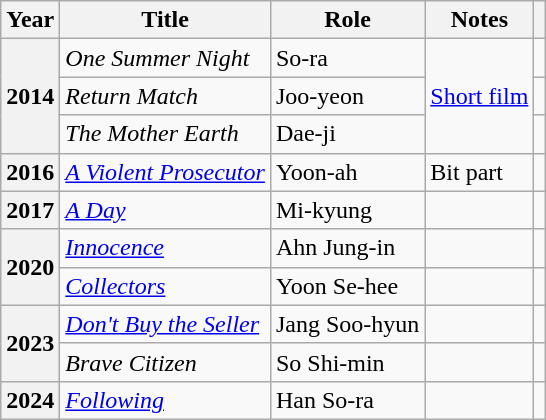<table class="wikitable plainrowheaders sortable">
<tr>
<th scope="col">Year</th>
<th scope="col">Title</th>
<th scope="col">Role</th>
<th scope="col">Notes</th>
<th scope="col" class="unsortable"></th>
</tr>
<tr>
<th scope="row" rowspan="3">2014</th>
<td><em>One Summer Night</em></td>
<td>So-ra</td>
<td rowspan="3"><a href='#'>Short film</a></td>
<td style="text-align:center"></td>
</tr>
<tr>
<td><em>Return Match</em></td>
<td>Joo-yeon</td>
<td style="text-align:center"></td>
</tr>
<tr>
<td><em>The Mother Earth</em></td>
<td>Dae-ji</td>
<td style="text-align:center"></td>
</tr>
<tr>
<th scope="row">2016</th>
<td><em><a href='#'>A Violent Prosecutor</a></em></td>
<td>Yoon-ah</td>
<td>Bit part</td>
<td style="text-align:center"></td>
</tr>
<tr>
<th scope="row">2017</th>
<td><em><a href='#'>A Day</a></em></td>
<td>Mi-kyung</td>
<td></td>
<td style="text-align:center"></td>
</tr>
<tr>
<th scope="row" rowspan="2">2020</th>
<td><em><a href='#'>Innocence</a></em></td>
<td>Ahn Jung-in</td>
<td></td>
<td style="text-align:center"></td>
</tr>
<tr>
<td><em><a href='#'>Collectors</a></em></td>
<td>Yoon Se-hee</td>
<td></td>
<td style="text-align:center"></td>
</tr>
<tr>
<th scope="row" rowspan="2">2023</th>
<td><em><a href='#'>Don't Buy the Seller</a></em></td>
<td>Jang Soo-hyun</td>
<td></td>
<td style="text-align:center"></td>
</tr>
<tr>
<td><em>Brave Citizen</em></td>
<td>So Shi-min</td>
<td></td>
<td style="text-align:center"></td>
</tr>
<tr>
<th scope="row">2024</th>
<td><em><a href='#'>Following</a></em></td>
<td>Han So-ra</td>
<td></td>
<td style="text-align:center"></td>
</tr>
</table>
